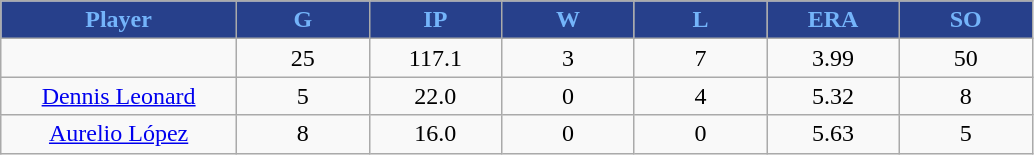<table class="wikitable sortable">
<tr>
<th style="background:#27408B;color:#74B4FA;" width="16%">Player</th>
<th style="background:#27408B;color:#74B4FA;" width="9%">G</th>
<th style="background:#27408B;color:#74B4FA;" width="9%">IP</th>
<th style="background:#27408B;color:#74B4FA;" width="9%">W</th>
<th style="background:#27408B;color:#74B4FA;" width="9%">L</th>
<th style="background:#27408B;color:#74B4FA;" width="9%">ERA</th>
<th style="background:#27408B;color:#74B4FA;" width="9%">SO</th>
</tr>
<tr align="center">
<td></td>
<td>25</td>
<td>117.1</td>
<td>3</td>
<td>7</td>
<td>3.99</td>
<td>50</td>
</tr>
<tr align="center">
<td><a href='#'>Dennis Leonard</a></td>
<td>5</td>
<td>22.0</td>
<td>0</td>
<td>4</td>
<td>5.32</td>
<td>8</td>
</tr>
<tr align=center>
<td><a href='#'>Aurelio López</a></td>
<td>8</td>
<td>16.0</td>
<td>0</td>
<td>0</td>
<td>5.63</td>
<td>5</td>
</tr>
</table>
